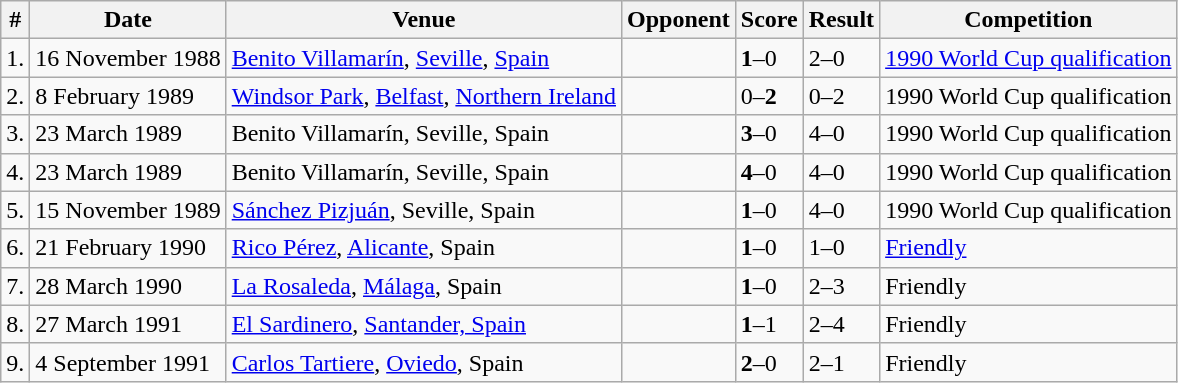<table class="wikitable" style="font-size:100%">
<tr>
<th>#</th>
<th>Date</th>
<th>Venue</th>
<th>Opponent</th>
<th>Score</th>
<th>Result</th>
<th>Competition</th>
</tr>
<tr>
<td>1.</td>
<td>16 November 1988</td>
<td><a href='#'>Benito Villamarín</a>, <a href='#'>Seville</a>, <a href='#'>Spain</a></td>
<td></td>
<td><strong>1</strong>–0</td>
<td>2–0</td>
<td><a href='#'>1990 World Cup qualification</a></td>
</tr>
<tr>
<td>2.</td>
<td>8 February 1989</td>
<td><a href='#'>Windsor Park</a>, <a href='#'>Belfast</a>, <a href='#'>Northern Ireland</a></td>
<td></td>
<td>0–<strong>2</strong></td>
<td>0–2</td>
<td>1990 World Cup qualification</td>
</tr>
<tr>
<td>3.</td>
<td>23 March 1989</td>
<td>Benito Villamarín, Seville, Spain</td>
<td></td>
<td><strong>3</strong>–0</td>
<td>4–0</td>
<td>1990 World Cup qualification</td>
</tr>
<tr>
<td>4.</td>
<td>23 March 1989</td>
<td>Benito Villamarín, Seville, Spain</td>
<td></td>
<td><strong>4</strong>–0</td>
<td>4–0</td>
<td>1990 World Cup qualification</td>
</tr>
<tr>
<td>5.</td>
<td>15 November 1989</td>
<td><a href='#'>Sánchez Pizjuán</a>, Seville, Spain</td>
<td></td>
<td><strong>1</strong>–0</td>
<td>4–0</td>
<td>1990 World Cup qualification</td>
</tr>
<tr>
<td>6.</td>
<td>21 February 1990</td>
<td><a href='#'>Rico Pérez</a>, <a href='#'>Alicante</a>, Spain</td>
<td></td>
<td><strong>1</strong>–0</td>
<td>1–0</td>
<td><a href='#'>Friendly</a></td>
</tr>
<tr>
<td>7.</td>
<td>28 March 1990</td>
<td><a href='#'>La Rosaleda</a>, <a href='#'>Málaga</a>, Spain</td>
<td></td>
<td><strong>1</strong>–0</td>
<td>2–3</td>
<td>Friendly</td>
</tr>
<tr>
<td>8.</td>
<td>27 March 1991</td>
<td><a href='#'>El Sardinero</a>, <a href='#'>Santander, Spain</a></td>
<td></td>
<td><strong>1</strong>–1</td>
<td>2–4</td>
<td>Friendly</td>
</tr>
<tr>
<td>9.</td>
<td>4 September 1991</td>
<td><a href='#'>Carlos Tartiere</a>, <a href='#'>Oviedo</a>, Spain</td>
<td></td>
<td><strong>2</strong>–0</td>
<td>2–1</td>
<td>Friendly</td>
</tr>
</table>
